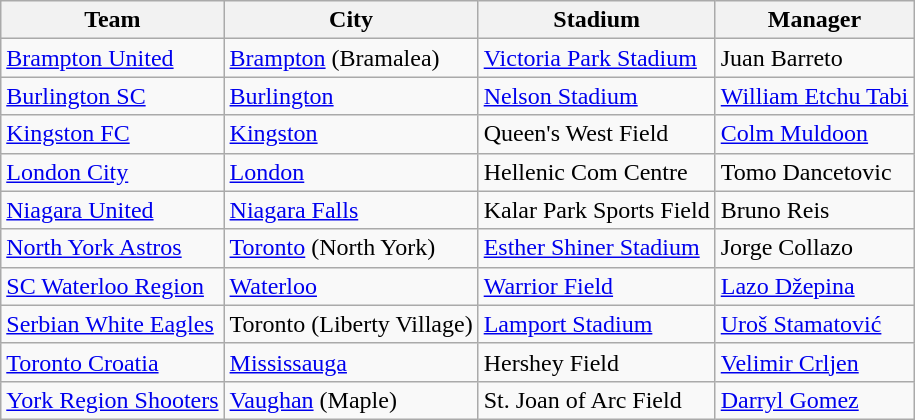<table class="wikitable sortable">
<tr>
<th>Team</th>
<th>City</th>
<th>Stadium</th>
<th>Manager</th>
</tr>
<tr>
<td><a href='#'>Brampton United</a></td>
<td><a href='#'>Brampton</a> (Bramalea)</td>
<td><a href='#'>Victoria Park Stadium</a></td>
<td>Juan Barreto</td>
</tr>
<tr>
<td><a href='#'>Burlington SC</a></td>
<td><a href='#'>Burlington</a></td>
<td><a href='#'>Nelson Stadium</a></td>
<td><a href='#'>William Etchu Tabi</a></td>
</tr>
<tr>
<td><a href='#'>Kingston FC</a></td>
<td><a href='#'>Kingston</a></td>
<td>Queen's West Field</td>
<td><a href='#'>Colm Muldoon</a></td>
</tr>
<tr>
<td><a href='#'>London City</a></td>
<td><a href='#'>London</a></td>
<td>Hellenic Com Centre</td>
<td>Tomo Dancetovic</td>
</tr>
<tr>
<td><a href='#'>Niagara United</a></td>
<td><a href='#'>Niagara Falls</a></td>
<td>Kalar Park Sports Field</td>
<td>Bruno Reis</td>
</tr>
<tr>
<td><a href='#'>North York Astros</a></td>
<td><a href='#'>Toronto</a> (North York)</td>
<td><a href='#'>Esther Shiner Stadium</a></td>
<td>Jorge Collazo</td>
</tr>
<tr>
<td><a href='#'>SC Waterloo Region</a></td>
<td><a href='#'>Waterloo</a></td>
<td><a href='#'>Warrior Field</a></td>
<td><a href='#'>Lazo Džepina</a></td>
</tr>
<tr>
<td><a href='#'>Serbian White Eagles</a></td>
<td>Toronto (Liberty Village)</td>
<td><a href='#'>Lamport Stadium</a></td>
<td><a href='#'>Uroš Stamatović</a></td>
</tr>
<tr>
<td><a href='#'>Toronto Croatia</a></td>
<td><a href='#'>Mississauga</a></td>
<td>Hershey Field</td>
<td><a href='#'>Velimir Crljen</a></td>
</tr>
<tr>
<td><a href='#'>York Region Shooters</a></td>
<td><a href='#'>Vaughan</a> (Maple)</td>
<td>St. Joan of Arc Field</td>
<td><a href='#'>Darryl Gomez</a></td>
</tr>
</table>
